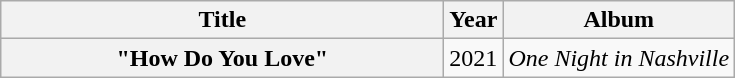<table class="wikitable plainrowheaders" style="text-align:center;" border="1">
<tr>
<th scope="col" style="width:18em;">Title</th>
<th scope="col">Year</th>
<th scope="col">Album</th>
</tr>
<tr>
<th scope="row">"How Do You Love" <br></th>
<td>2021</td>
<td><em>One Night in Nashville</em></td>
</tr>
</table>
